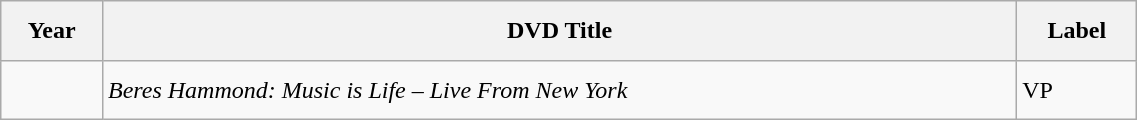<table class="wikitable" style="width: 60%; height: 5em;">
<tr>
<th>Year</th>
<th>DVD Title</th>
<th>Label</th>
</tr>
<tr>
<td></td>
<td><em>Beres Hammond: Music is Life – Live From New York</em> </td>
<td>VP</td>
</tr>
</table>
